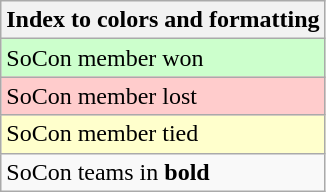<table class="wikitable">
<tr>
<th>Index to colors and formatting</th>
</tr>
<tr style="background:#cfc;">
<td>SoCon member won</td>
</tr>
<tr style="background:#fcc;">
<td>SoCon member lost</td>
</tr>
<tr style="background:#ffc;">
<td>SoCon member tied</td>
</tr>
<tr>
<td>SoCon teams in <strong>bold</strong></td>
</tr>
</table>
